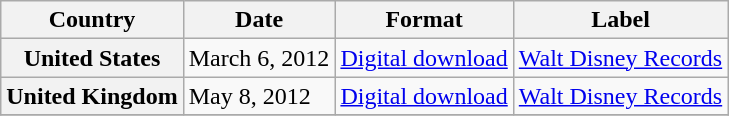<table class="wikitable plainrowheaders">
<tr>
<th scope="col">Country</th>
<th scope="col">Date</th>
<th scope="col">Format</th>
<th scope="col">Label</th>
</tr>
<tr>
<th scope="row">United States</th>
<td>March 6, 2012</td>
<td><a href='#'>Digital download</a></td>
<td><a href='#'>Walt Disney Records</a></td>
</tr>
<tr>
<th scope="row">United Kingdom </th>
<td>May 8, 2012</td>
<td><a href='#'>Digital download</a></td>
<td><a href='#'>Walt Disney Records</a></td>
</tr>
<tr>
</tr>
</table>
